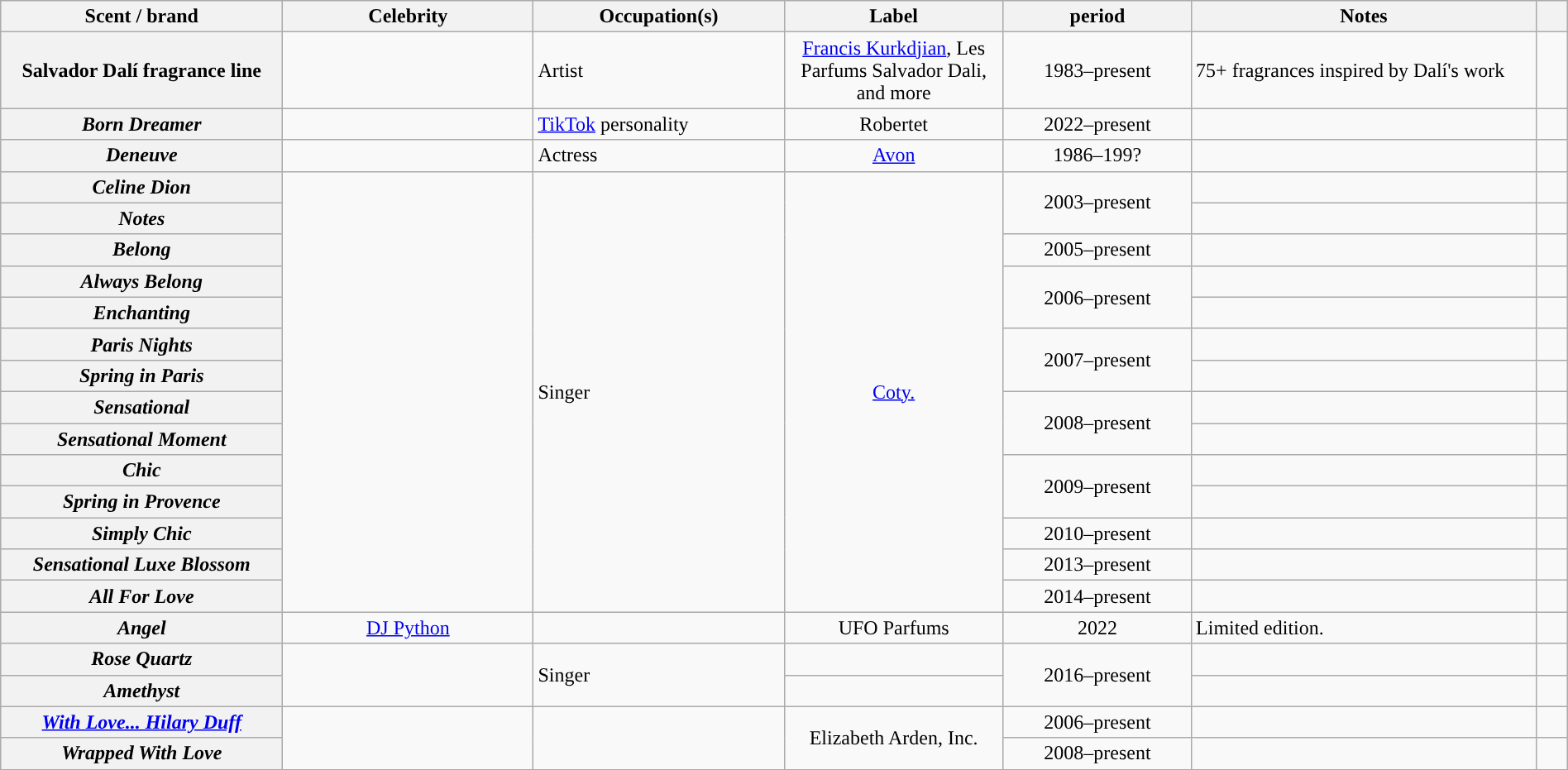<table class="wikitable sortable plainrowheaders" font-size:95%; style="text-align:center;" width="100%;">
<tr>
<th scope="col" width="18%">Scent / brand</th>
<th scope="col" width:"16%">Celebrity</th>
<th scope="col" width="16%">Occupation(s)</th>
<th scope="col" width="14%">Label</th>
<th scope="col" width="12%"> period</th>
<th scope="col" width="22%;" class="unsortable">Notes</th>
<th scope="col" width="2%;" class="unsortable"></th>
</tr>
<tr>
<th scope="row">Salvador Dalí fragrance line</th>
<td></td>
<td style="text-align:left;">Artist</td>
<td><a href='#'>Francis Kurkdjian</a>, Les Parfums Salvador Dali, and more</td>
<td>1983–present</td>
<td style="text-align:left;">75+ fragrances inspired by Dalí's work</td>
<td></td>
</tr>
<tr>
<th scope="row"><em>Born Dreamer</em></th>
<td></td>
<td style="text-align:left;"><a href='#'>TikTok</a> personality</td>
<td>Robertet</td>
<td>2022–present</td>
<td style="text-align:left;"></td>
<td></td>
</tr>
<tr>
<th scope="row"><em>Deneuve</em></th>
<td></td>
<td style="text-align:left;">Actress</td>
<td><a href='#'>Avon</a></td>
<td>1986–199?</td>
<td style="text-align:left;"></td>
<td></td>
</tr>
<tr>
<th scope="row"><em>Celine Dion</em></th>
<td rowspan="14"></td>
<td rowspan="14" style="text-align:left;">Singer</td>
<td rowspan="14"><a href='#'>Coty.</a></td>
<td rowspan="2">2003–present</td>
<td style="text-align:left;"></td>
<td></td>
</tr>
<tr>
<th scope="row"><em>Notes</em></th>
<td style="text-align:left;"></td>
<td></td>
</tr>
<tr>
<th scope="row"><em>Belong</em></th>
<td>2005–present</td>
<td style="text-align:left;"></td>
<td></td>
</tr>
<tr>
<th scope="row"><em>Always Belong</em></th>
<td rowspan="2">2006–present</td>
<td style="text-align:left;"></td>
<td></td>
</tr>
<tr>
<th scope="row"><em>Enchanting</em></th>
<td style="text-align:left;"></td>
<td></td>
</tr>
<tr>
<th scope="row"><em>Paris Nights</em></th>
<td rowspan="2">2007–present</td>
<td style="text-align:left;"></td>
<td></td>
</tr>
<tr>
<th scope="row"><em>Spring in Paris</em></th>
<td style="text-align:left;"></td>
<td></td>
</tr>
<tr>
<th scope="row"><em>Sensational</em></th>
<td rowspan="2">2008–present</td>
<td style="text-align:left;"></td>
<td></td>
</tr>
<tr>
<th scope="row"><em>Sensational Moment</em></th>
<td style="text-align:left;"></td>
<td></td>
</tr>
<tr>
<th scope="row"><em>Chic</em></th>
<td rowspan="2">2009–present</td>
<td style="text-align:left;"></td>
<td></td>
</tr>
<tr>
<th scope="row"><em>Spring in Provence</em></th>
<td style="text-align:left;"></td>
<td></td>
</tr>
<tr>
<th scope="row"><em>Simply Chic</em></th>
<td>2010–present</td>
<td style="text-align:left;"></td>
<td></td>
</tr>
<tr>
<th scope="row"><em>Sensational Luxe Blossom</em></th>
<td>2013–present</td>
<td style="text-align:left;"></td>
<td></td>
</tr>
<tr>
<th scope="row"><em>All For Love</em></th>
<td rowspan="1">2014–present</td>
<td style="text-align:left;"></td>
<td></td>
</tr>
<tr>
<th scope="row"><em>Angel</em></th>
<td><a href='#'>DJ Python</a></td>
<td></td>
<td>UFO Parfums</td>
<td>2022</td>
<td style="text-align:left;">Limited edition.</td>
<td></td>
</tr>
<tr>
<th scope="row"><em>Rose Quartz</em></th>
<td rowspan="2"></td>
<td rowspan="2" style="text-align:left;">Singer</td>
<td></td>
<td rowspan="2">2016–present</td>
<td></td>
<td></td>
</tr>
<tr>
<th scope="row"><em>Amethyst</em></th>
<td style="text-align:left;"></td>
<td></td>
</tr>
<tr>
<th scope="row"><em><a href='#'>With Love... Hilary Duff</a></em></th>
<td rowspan="2"></td>
<td rowspan="2" style="text-align:left;"></td>
<td rowspan="2">Elizabeth Arden, Inc.</td>
<td>2006–present</td>
<td style="text-align:left;"></td>
<td><br></td>
</tr>
<tr>
<th scope="row"><em>Wrapped With Love</em></th>
<td>2008–present</td>
<td style="text-align:left;"></td>
<td></td>
</tr>
<tr>
</tr>
</table>
